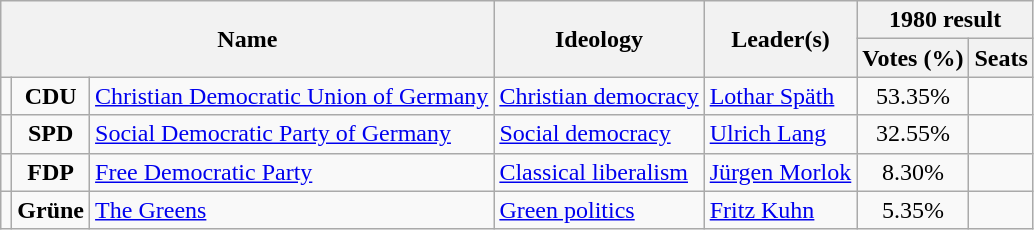<table class="wikitable">
<tr>
<th rowspan=2 colspan=3>Name</th>
<th rowspan=2>Ideology</th>
<th rowspan=2>Leader(s)</th>
<th colspan=2>1980 result</th>
</tr>
<tr>
<th>Votes (%)</th>
<th>Seats</th>
</tr>
<tr>
<td bgcolor=></td>
<td align=center><strong>CDU</strong></td>
<td><a href='#'>Christian Democratic Union of Germany</a><br></td>
<td><a href='#'>Christian democracy</a></td>
<td><a href='#'>Lothar Späth</a></td>
<td align=center>53.35%</td>
<td></td>
</tr>
<tr>
<td bgcolor=></td>
<td align=center><strong>SPD</strong></td>
<td><a href='#'>Social Democratic Party of Germany</a><br></td>
<td><a href='#'>Social democracy</a></td>
<td><a href='#'>Ulrich Lang</a></td>
<td align=center>32.55%</td>
<td></td>
</tr>
<tr>
<td bgcolor=></td>
<td align=center><strong>FDP</strong></td>
<td><a href='#'>Free Democratic Party</a><br></td>
<td><a href='#'>Classical liberalism</a></td>
<td><a href='#'>Jürgen Morlok</a></td>
<td align=center>8.30%</td>
<td></td>
</tr>
<tr>
<td bgcolor=></td>
<td align=center><strong>Grüne</strong></td>
<td><a href='#'>The Greens</a><br></td>
<td><a href='#'>Green politics</a></td>
<td><a href='#'>Fritz Kuhn</a></td>
<td align=center>5.35%</td>
<td></td>
</tr>
</table>
